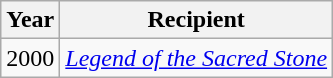<table class="wikitable sortable">
<tr>
<th>Year</th>
<th>Recipient</th>
</tr>
<tr>
<td>2000</td>
<td><em><a href='#'>Legend of the Sacred Stone</a></em></td>
</tr>
</table>
